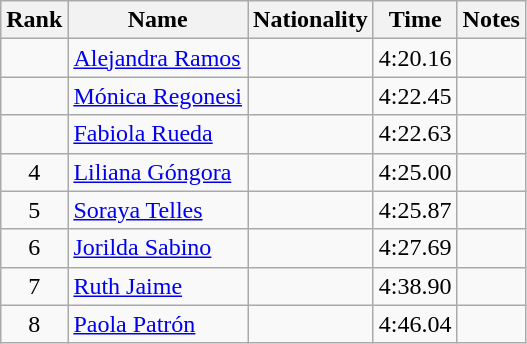<table class="wikitable sortable" style="text-align:center">
<tr>
<th>Rank</th>
<th>Name</th>
<th>Nationality</th>
<th>Time</th>
<th>Notes</th>
</tr>
<tr>
<td></td>
<td align=left><a href='#'>Alejandra Ramos</a></td>
<td align=left></td>
<td>4:20.16</td>
<td></td>
</tr>
<tr>
<td></td>
<td align=left><a href='#'>Mónica Regonesi</a></td>
<td align=left></td>
<td>4:22.45</td>
<td></td>
</tr>
<tr>
<td></td>
<td align=left><a href='#'>Fabiola Rueda</a></td>
<td align=left></td>
<td>4:22.63</td>
<td></td>
</tr>
<tr>
<td>4</td>
<td align=left><a href='#'>Liliana Góngora</a></td>
<td align=left></td>
<td>4:25.00</td>
<td></td>
</tr>
<tr>
<td>5</td>
<td align=left><a href='#'>Soraya Telles</a></td>
<td align=left></td>
<td>4:25.87</td>
<td></td>
</tr>
<tr>
<td>6</td>
<td align=left><a href='#'>Jorilda Sabino</a></td>
<td align=left></td>
<td>4:27.69</td>
<td></td>
</tr>
<tr>
<td>7</td>
<td align=left><a href='#'>Ruth Jaime</a></td>
<td align=left></td>
<td>4:38.90</td>
<td></td>
</tr>
<tr>
<td>8</td>
<td align=left><a href='#'>Paola Patrón</a></td>
<td align=left></td>
<td>4:46.04</td>
<td></td>
</tr>
</table>
